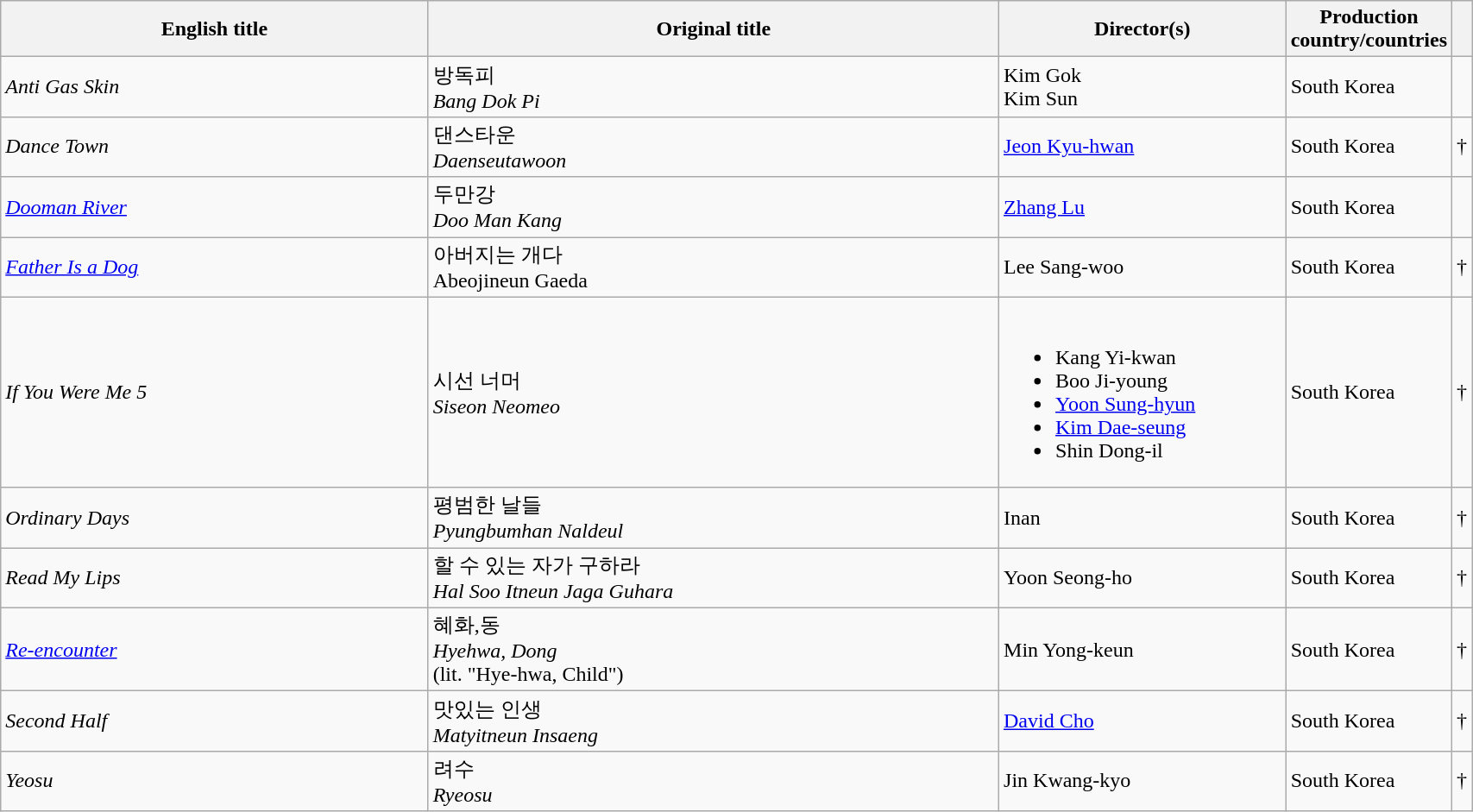<table class="sortable wikitable" width="90%" cellpadding="5">
<tr>
<th width="30%">English title</th>
<th width="40%">Original title</th>
<th width="20%">Director(s)</th>
<th width="10%">Production country/countries</th>
<th width="3%"></th>
</tr>
<tr>
<td><em>Anti Gas Skin</em></td>
<td>방독피<br><em>Bang Dok Pi</em></td>
<td>Kim Gok<br>Kim Sun</td>
<td>South Korea</td>
<td></td>
</tr>
<tr>
<td><em>Dance Town</em></td>
<td>댄스타운<br><em>Daenseutawoon</em></td>
<td><a href='#'>Jeon Kyu-hwan</a></td>
<td>South Korea</td>
<td>†</td>
</tr>
<tr>
<td><em><a href='#'>Dooman River</a></em></td>
<td>두만강<br><em>Doo Man Kang</em></td>
<td><a href='#'>Zhang Lu</a></td>
<td>South Korea</td>
<td></td>
</tr>
<tr>
<td><em><a href='#'>Father Is a Dog</a></em></td>
<td>아버지는 개다<br>Abeojineun Gaeda</td>
<td>Lee Sang-woo</td>
<td>South Korea</td>
<td>†</td>
</tr>
<tr>
<td><em>If You Were Me 5</em></td>
<td>시선 너머<br><em>Siseon Neomeo</em></td>
<td><br><ul><li>Kang Yi-kwan</li><li>Boo Ji-young</li><li><a href='#'>Yoon Sung-hyun</a></li><li><a href='#'>Kim Dae-seung</a></li><li>Shin Dong-il</li></ul></td>
<td>South Korea</td>
<td>†</td>
</tr>
<tr>
<td><em>Ordinary Days</em></td>
<td>평범한 날들<br><em>Pyungbumhan Naldeul</em></td>
<td>Inan</td>
<td>South Korea</td>
<td>†</td>
</tr>
<tr>
<td><em>Read My Lips</em></td>
<td>할 수 있는 자가 구하라<br><em>Hal Soo Itneun Jaga Guhara</em></td>
<td>Yoon Seong-ho</td>
<td>South Korea</td>
<td>†</td>
</tr>
<tr>
<td><em><a href='#'>Re-encounter</a></em></td>
<td>혜화,동<br><em>Hyehwa, Dong</em><br>(lit. "Hye-hwa, Child")</td>
<td>Min Yong-keun</td>
<td>South Korea</td>
<td>†</td>
</tr>
<tr>
<td><em>Second Half</em></td>
<td>맛있는 인생<br><em>Matyitneun Insaeng</em></td>
<td><a href='#'>David Cho</a></td>
<td>South Korea</td>
<td>†</td>
</tr>
<tr>
<td><em>Yeosu</em></td>
<td>려수<br><em>Ryeosu</em></td>
<td>Jin Kwang-kyo</td>
<td>South Korea</td>
<td>†</td>
</tr>
</table>
